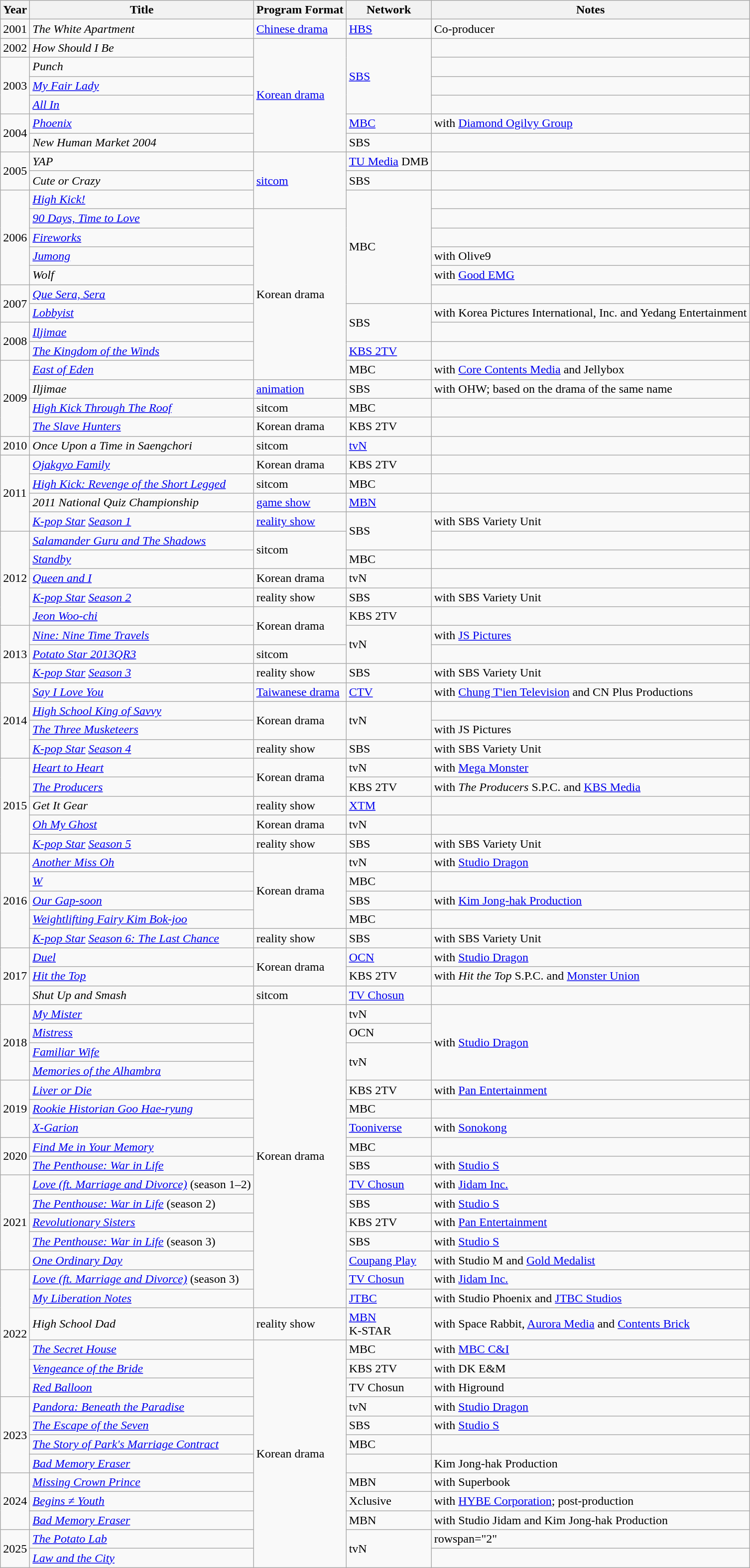<table class="wikitable">
<tr>
<th>Year</th>
<th>Title</th>
<th>Program Format</th>
<th>Network</th>
<th>Notes</th>
</tr>
<tr>
<td>2001</td>
<td><em>The White Apartment</em></td>
<td><a href='#'>Chinese drama</a></td>
<td><a href='#'>HBS</a></td>
<td>Co-producer</td>
</tr>
<tr>
<td>2002</td>
<td><em>How Should I Be</em></td>
<td rowspan="6"><a href='#'>Korean drama</a></td>
<td rowspan="4"><a href='#'>SBS</a></td>
<td></td>
</tr>
<tr>
<td rowspan="3">2003</td>
<td><em>Punch</em></td>
<td></td>
</tr>
<tr>
<td><em><a href='#'>My Fair Lady</a></em></td>
<td></td>
</tr>
<tr>
<td><em><a href='#'>All In</a></em></td>
<td></td>
</tr>
<tr>
<td rowspan="2">2004</td>
<td><em><a href='#'>Phoenix</a></em></td>
<td><a href='#'>MBC</a></td>
<td>with <a href='#'>Diamond Ogilvy Group</a></td>
</tr>
<tr>
<td><em>New Human Market 2004</em></td>
<td>SBS</td>
<td></td>
</tr>
<tr>
<td rowspan="2">2005</td>
<td><em>YAP</em></td>
<td rowspan="3"><a href='#'>sitcom</a></td>
<td><a href='#'>TU Media</a> DMB</td>
<td></td>
</tr>
<tr>
<td><em>Cute or Crazy</em></td>
<td>SBS</td>
<td></td>
</tr>
<tr>
<td rowspan="5">2006</td>
<td><em><a href='#'>High Kick!</a></em></td>
<td rowspan="6">MBC</td>
<td></td>
</tr>
<tr>
<td><em><a href='#'>90 Days, Time to Love</a></em></td>
<td rowspan="10">Korean drama</td>
<td></td>
</tr>
<tr>
<td><em><a href='#'>Fireworks</a></em></td>
<td></td>
</tr>
<tr>
<td><em><a href='#'>Jumong</a></em></td>
<td>with Olive9</td>
</tr>
<tr>
<td><em>Wolf</em></td>
<td>with <a href='#'>Good EMG</a></td>
</tr>
<tr>
<td rowspan="2">2007</td>
<td><em><a href='#'>Que Sera, Sera</a></em></td>
<td></td>
</tr>
<tr>
<td><em><a href='#'>Lobbyist</a></em></td>
<td rowspan="2">SBS</td>
<td>with Korea Pictures International, Inc. and Yedang Entertainment</td>
</tr>
<tr>
<td rowspan="3">2008</td>
<td><em><a href='#'>Iljimae</a></em></td>
<td></td>
</tr>
<tr>
<td><em><a href='#'>The Kingdom of the Winds</a></em></td>
<td><a href='#'>KBS 2TV</a></td>
<td></td>
</tr>
<tr>
<td rowspan="2"><em><a href='#'>East of Eden</a></em></td>
<td rowspan="2">MBC</td>
<td rowspan="2">with <a href='#'>Core Contents Media</a> and Jellybox</td>
</tr>
<tr>
<td rowspan="4">2009</td>
</tr>
<tr>
<td><em>Iljimae</em></td>
<td><a href='#'>animation</a></td>
<td>SBS</td>
<td>with OHW; based on the drama of the same name</td>
</tr>
<tr>
<td><em><a href='#'>High Kick Through The Roof</a></em></td>
<td>sitcom</td>
<td>MBC</td>
<td></td>
</tr>
<tr>
<td><em><a href='#'>The Slave Hunters</a></em></td>
<td>Korean drama</td>
<td>KBS 2TV</td>
<td></td>
</tr>
<tr>
<td>2010</td>
<td><em>Once Upon a Time in Saengchori</em></td>
<td>sitcom</td>
<td><a href='#'>tvN</a></td>
<td></td>
</tr>
<tr>
<td rowspan="4">2011</td>
<td><em><a href='#'>Ojakgyo Family</a></em></td>
<td>Korean drama</td>
<td>KBS 2TV</td>
<td></td>
</tr>
<tr>
<td><em><a href='#'>High Kick: Revenge of the Short Legged</a></em></td>
<td>sitcom</td>
<td>MBC</td>
<td></td>
</tr>
<tr>
<td><em>2011 National Quiz Championship</em></td>
<td><a href='#'>game show</a></td>
<td><a href='#'>MBN</a></td>
<td></td>
</tr>
<tr>
<td><em><a href='#'>K-pop Star</a> <a href='#'>Season 1</a></em></td>
<td><a href='#'>reality show</a></td>
<td rowspan="2">SBS</td>
<td>with SBS Variety Unit</td>
</tr>
<tr>
<td rowspan="5">2012</td>
<td><em><a href='#'>Salamander Guru and The Shadows</a></em></td>
<td rowspan="2">sitcom</td>
<td></td>
</tr>
<tr>
<td><em><a href='#'>Standby</a></em></td>
<td>MBC</td>
<td></td>
</tr>
<tr>
<td><em><a href='#'>Queen and I</a></em></td>
<td>Korean drama</td>
<td>tvN</td>
<td></td>
</tr>
<tr>
<td><em><a href='#'>K-pop Star</a> <a href='#'>Season 2</a></em></td>
<td>reality show</td>
<td>SBS</td>
<td>with SBS Variety Unit</td>
</tr>
<tr>
<td><em><a href='#'>Jeon Woo-chi</a></em></td>
<td rowspan="2">Korean drama</td>
<td>KBS 2TV</td>
<td></td>
</tr>
<tr>
<td rowspan="3">2013</td>
<td><em><a href='#'>Nine: Nine Time Travels</a></em></td>
<td rowspan="2">tvN</td>
<td>with <a href='#'>JS Pictures</a></td>
</tr>
<tr>
<td><em><a href='#'>Potato Star 2013QR3</a></em></td>
<td>sitcom</td>
<td></td>
</tr>
<tr>
<td><em><a href='#'>K-pop Star</a> <a href='#'>Season 3</a></em></td>
<td>reality show</td>
<td>SBS</td>
<td>with SBS Variety Unit</td>
</tr>
<tr>
<td rowspan="4">2014</td>
<td><em><a href='#'>Say I Love You</a></em></td>
<td><a href='#'>Taiwanese drama</a></td>
<td><a href='#'>CTV</a></td>
<td>with <a href='#'>Chung T'ien Television</a> and CN Plus Productions</td>
</tr>
<tr>
<td><em><a href='#'>High School King of Savvy</a></em></td>
<td rowspan="2">Korean drama</td>
<td rowspan="2">tvN</td>
<td></td>
</tr>
<tr>
<td><em><a href='#'>The Three Musketeers</a></em></td>
<td>with JS Pictures</td>
</tr>
<tr>
<td><em><a href='#'>K-pop Star</a> <a href='#'>Season 4</a></em></td>
<td>reality show</td>
<td>SBS</td>
<td>with SBS Variety Unit</td>
</tr>
<tr>
<td rowspan="5">2015</td>
<td><em><a href='#'>Heart to Heart</a></em></td>
<td rowspan="2">Korean drama</td>
<td>tvN</td>
<td>with <a href='#'>Mega Monster</a></td>
</tr>
<tr>
<td><em><a href='#'>The Producers</a></em></td>
<td>KBS 2TV</td>
<td>with <em>The Producers</em> S.P.C. and <a href='#'>KBS Media</a></td>
</tr>
<tr>
<td><em>Get It Gear</em></td>
<td>reality show</td>
<td><a href='#'>XTM</a></td>
<td></td>
</tr>
<tr>
<td><em><a href='#'>Oh My Ghost</a></em></td>
<td>Korean drama</td>
<td>tvN</td>
<td></td>
</tr>
<tr>
<td><em><a href='#'>K-pop Star</a> <a href='#'>Season 5</a></em></td>
<td>reality show</td>
<td>SBS</td>
<td>with SBS Variety Unit</td>
</tr>
<tr>
<td rowspan="5">2016</td>
<td><em><a href='#'>Another Miss Oh</a></em></td>
<td rowspan="4">Korean drama</td>
<td>tvN</td>
<td>with <a href='#'>Studio Dragon</a></td>
</tr>
<tr>
<td><em><a href='#'>W</a></em></td>
<td>MBC</td>
<td></td>
</tr>
<tr>
<td><em><a href='#'>Our Gap-soon</a></em></td>
<td>SBS</td>
<td>with <a href='#'>Kim Jong-hak Production</a></td>
</tr>
<tr>
<td><em><a href='#'>Weightlifting Fairy Kim Bok-joo</a></em></td>
<td>MBC</td>
<td></td>
</tr>
<tr>
<td><em><a href='#'>K-pop Star</a> <a href='#'>Season 6: The Last Chance</a></em></td>
<td>reality show</td>
<td>SBS</td>
<td>with SBS Variety Unit</td>
</tr>
<tr>
<td rowspan="3">2017</td>
<td><em><a href='#'>Duel</a></em></td>
<td rowspan="2">Korean drama</td>
<td><a href='#'>OCN</a></td>
<td>with <a href='#'>Studio Dragon</a></td>
</tr>
<tr>
<td><em><a href='#'>Hit the Top</a></em></td>
<td>KBS 2TV</td>
<td>with <em>Hit the Top</em> S.P.C. and <a href='#'>Monster Union</a></td>
</tr>
<tr>
<td><em>Shut Up and Smash</em></td>
<td>sitcom</td>
<td><a href='#'>TV Chosun</a></td>
<td></td>
</tr>
<tr>
<td rowspan="4">2018</td>
<td><em><a href='#'>My Mister</a></em></td>
<td rowspan="16">Korean drama</td>
<td>tvN</td>
<td rowspan="4">with <a href='#'>Studio Dragon</a></td>
</tr>
<tr>
<td><em><a href='#'>Mistress</a></em></td>
<td>OCN</td>
</tr>
<tr>
<td><em><a href='#'>Familiar Wife</a></em></td>
<td rowspan="2">tvN</td>
</tr>
<tr>
<td><em><a href='#'>Memories of the Alhambra</a></em></td>
</tr>
<tr>
<td rowspan="3">2019</td>
<td><em><a href='#'>Liver or Die</a></em></td>
<td>KBS 2TV</td>
<td>with <a href='#'>Pan Entertainment</a></td>
</tr>
<tr>
<td><em><a href='#'>Rookie Historian Goo Hae-ryung</a></em></td>
<td>MBC</td>
<td></td>
</tr>
<tr>
<td><em><a href='#'>X-Garion</a></em></td>
<td><a href='#'>Tooniverse</a></td>
<td>with <a href='#'>Sonokong</a></td>
</tr>
<tr>
<td rowspan="2">2020</td>
<td><em><a href='#'>Find Me in Your Memory</a></em></td>
<td>MBC</td>
<td></td>
</tr>
<tr>
<td><em><a href='#'>The Penthouse: War in Life</a></em></td>
<td>SBS</td>
<td>with <a href='#'>Studio S</a></td>
</tr>
<tr>
<td rowspan="5">2021</td>
<td><em><a href='#'>Love (ft. Marriage and Divorce)</a></em> (season 1–2)</td>
<td><a href='#'>TV Chosun</a></td>
<td>with <a href='#'>Jidam Inc.</a></td>
</tr>
<tr>
<td><em><a href='#'>The Penthouse: War in Life</a></em> (season 2)</td>
<td>SBS</td>
<td>with <a href='#'>Studio S</a></td>
</tr>
<tr>
<td><em><a href='#'>Revolutionary Sisters</a></em></td>
<td>KBS 2TV</td>
<td>with <a href='#'>Pan Entertainment</a></td>
</tr>
<tr>
<td><em><a href='#'>The Penthouse: War in Life</a></em> (season 3)</td>
<td>SBS</td>
<td>with <a href='#'>Studio S</a></td>
</tr>
<tr>
<td><em><a href='#'>One Ordinary Day</a></em></td>
<td><a href='#'>Coupang Play</a></td>
<td>with Studio M and <a href='#'>Gold Medalist</a></td>
</tr>
<tr>
<td rowspan="6">2022</td>
<td><em><a href='#'>Love (ft. Marriage and Divorce)</a></em> (season 3)</td>
<td><a href='#'>TV Chosun</a></td>
<td>with <a href='#'>Jidam Inc.</a></td>
</tr>
<tr>
<td><em><a href='#'>My Liberation Notes</a></em></td>
<td><a href='#'>JTBC</a></td>
<td>with Studio Phoenix and <a href='#'>JTBC Studios</a></td>
</tr>
<tr>
<td><em>High School Dad</em></td>
<td>reality show</td>
<td><a href='#'>MBN</a><br>K-STAR</td>
<td>with Space Rabbit, <a href='#'>Aurora Media</a> and <a href='#'>Contents Brick</a></td>
</tr>
<tr>
<td><em><a href='#'>The Secret House</a></em></td>
<td rowspan="12">Korean drama</td>
<td>MBC</td>
<td>with <a href='#'>MBC C&I</a></td>
</tr>
<tr>
<td><em><a href='#'>Vengeance of the Bride</a></em></td>
<td>KBS 2TV</td>
<td>with DK E&M</td>
</tr>
<tr>
<td><em><a href='#'>Red Balloon</a></em></td>
<td>TV Chosun</td>
<td>with Higround</td>
</tr>
<tr>
<td rowspan="4">2023</td>
<td><em><a href='#'>Pandora: Beneath the Paradise</a></em></td>
<td>tvN</td>
<td>with <a href='#'>Studio Dragon</a></td>
</tr>
<tr>
<td><em><a href='#'>The Escape of the Seven</a></em></td>
<td>SBS</td>
<td>with <a href='#'>Studio S</a></td>
</tr>
<tr>
<td><em><a href='#'>The Story of Park's Marriage Contract</a></em></td>
<td>MBC</td>
<td></td>
</tr>
<tr>
<td><em><a href='#'>Bad Memory Eraser</a></em></td>
<td></td>
<td>Kim Jong-hak Production</td>
</tr>
<tr>
<td rowspan="3">2024</td>
<td><em><a href='#'>Missing Crown Prince</a></em></td>
<td>MBN</td>
<td>with Superbook</td>
</tr>
<tr>
<td><em><a href='#'>Begins ≠ Youth</a></em></td>
<td>Xclusive</td>
<td>with <a href='#'>HYBE Corporation</a>; post-production</td>
</tr>
<tr>
<td><em><a href='#'>Bad Memory Eraser</a></em></td>
<td>MBN</td>
<td>with Studio Jidam and Kim Jong-hak Production</td>
</tr>
<tr>
<td rowspan="2">2025</td>
<td><em><a href='#'>The Potato Lab</a></em></td>
<td rowspan="2">tvN</td>
<td>rowspan="2" </td>
</tr>
<tr>
<td><em><a href='#'>Law and the City</a></em></td>
</tr>
</table>
